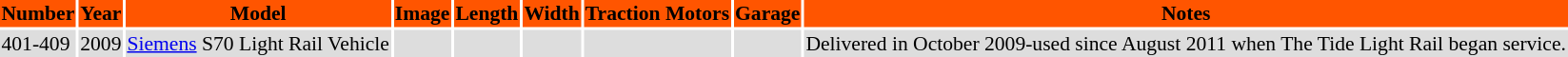<table class="toccolours sortable" style="font-size: 90%;">
<tr style="background:#f50;">
<th>Number</th>
<th>Year</th>
<th>Model</th>
<th>Image</th>
<th>Length</th>
<th>Width</th>
<th>Traction Motors</th>
<th>Garage</th>
<th>Notes</th>
</tr>
<tr style="background:#ddd;">
<td>401-409</td>
<td>2009</td>
<td><a href='#'>Siemens</a> S70 Light Rail Vehicle</td>
<td></td>
<td></td>
<td></td>
<td></td>
<td></td>
<td>Delivered in October 2009-used since August 2011 when The Tide Light Rail began service.</td>
</tr>
</table>
